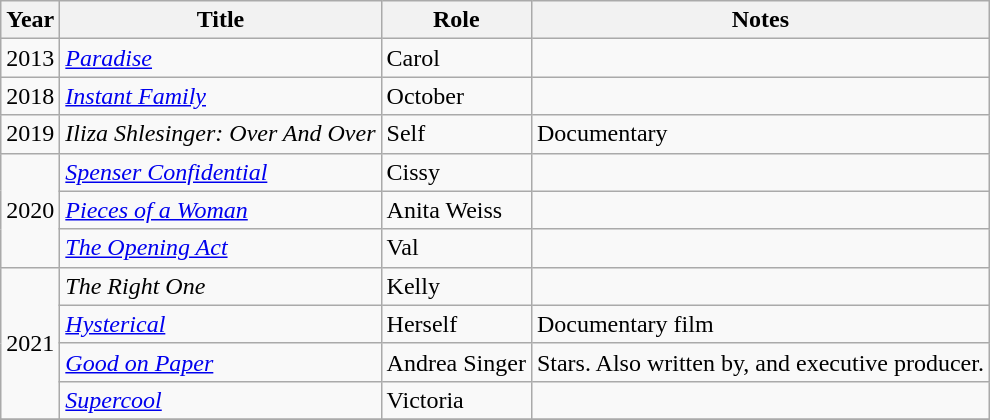<table class="wikitable sortable">
<tr>
<th>Year</th>
<th>Title</th>
<th>Role</th>
<th class="unsortable">Notes</th>
</tr>
<tr>
<td>2013</td>
<td><em><a href='#'>Paradise</a></em></td>
<td>Carol</td>
<td></td>
</tr>
<tr>
<td>2018</td>
<td><em><a href='#'>Instant Family</a></em></td>
<td>October</td>
<td></td>
</tr>
<tr>
<td>2019</td>
<td><em>Iliza Shlesinger: Over And Over</em></td>
<td>Self</td>
<td>Documentary</td>
</tr>
<tr>
<td rowspan=3>2020</td>
<td><em><a href='#'>Spenser Confidential</a></em></td>
<td>Cissy</td>
<td></td>
</tr>
<tr>
<td><em><a href='#'>Pieces of a Woman</a></em></td>
<td>Anita Weiss</td>
<td></td>
</tr>
<tr>
<td><em><a href='#'>The Opening Act</a></em></td>
<td>Val</td>
<td></td>
</tr>
<tr>
<td rowspan=4>2021</td>
<td><em>The Right One</em></td>
<td>Kelly</td>
<td></td>
</tr>
<tr>
<td><em><a href='#'>Hysterical</a></em></td>
<td>Herself</td>
<td>Documentary film</td>
</tr>
<tr>
<td><em><a href='#'>Good on Paper</a></em></td>
<td>Andrea Singer</td>
<td>Stars. Also written by, and executive producer.</td>
</tr>
<tr>
<td><em><a href='#'>Supercool</a></em></td>
<td>Victoria</td>
<td></td>
</tr>
<tr>
</tr>
</table>
